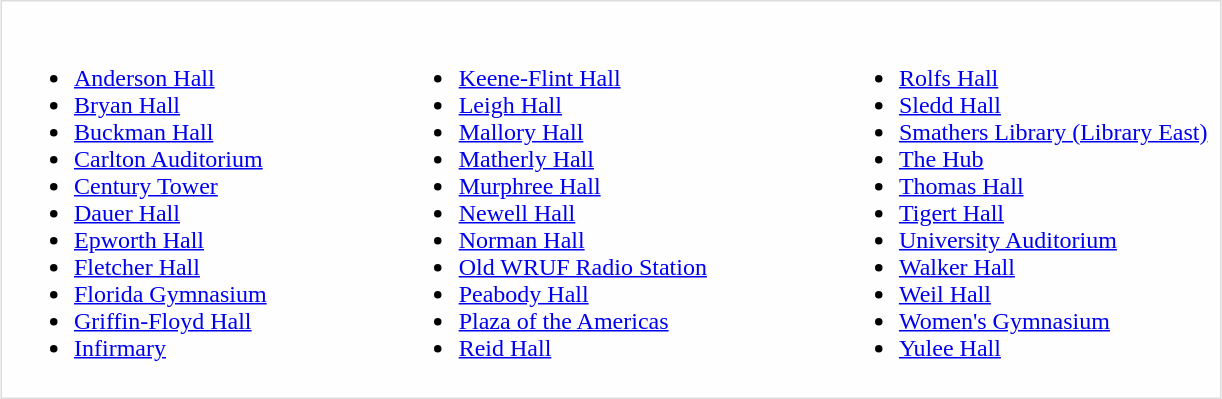<table style="border:1px solid #ddd; background:#fefefe; padding:5px; margin:5px;">
<tr>
<td><br><ul><li><a href='#'>Anderson Hall</a></li><li><a href='#'>Bryan Hall</a></li><li><a href='#'>Buckman Hall</a></li><li><a href='#'>Carlton Auditorium</a></li><li><a href='#'>Century Tower</a></li><li><a href='#'>Dauer Hall</a></li><li><a href='#'>Epworth Hall</a></li><li><a href='#'>Fletcher Hall</a></li><li><a href='#'>Florida Gymnasium</a></li><li><a href='#'>Griffin-Floyd Hall</a></li><li><a href='#'>Infirmary</a></li></ul></td>
<td style="width:80px;"></td>
<td><br><ul><li><a href='#'>Keene-Flint Hall</a></li><li><a href='#'>Leigh Hall</a></li><li><a href='#'>Mallory Hall</a></li><li><a href='#'>Matherly Hall</a></li><li><a href='#'>Murphree Hall</a></li><li><a href='#'>Newell Hall</a></li><li><a href='#'>Norman Hall</a></li><li><a href='#'>Old WRUF Radio Station</a></li><li><a href='#'>Peabody Hall</a></li><li><a href='#'>Plaza of the Americas</a></li><li><a href='#'>Reid Hall</a></li></ul></td>
<td style="width:80px;"></td>
<td><br><ul><li><a href='#'>Rolfs Hall</a></li><li><a href='#'>Sledd Hall</a></li><li><a href='#'>Smathers Library (Library East)</a></li><li><a href='#'>The Hub</a></li><li><a href='#'>Thomas Hall</a></li><li><a href='#'>Tigert Hall</a></li><li><a href='#'>University Auditorium</a></li><li><a href='#'>Walker Hall</a></li><li><a href='#'>Weil Hall</a></li><li><a href='#'>Women's Gymnasium</a></li><li><a href='#'>Yulee Hall</a></li></ul></td>
</tr>
</table>
